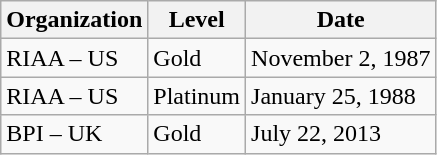<table class="wikitable">
<tr>
<th align="left">Organization</th>
<th align="left">Level</th>
<th align="left">Date</th>
</tr>
<tr>
<td align="left">RIAA – US</td>
<td align="left">Gold</td>
<td align="left">November 2, 1987</td>
</tr>
<tr>
<td align="left">RIAA – US</td>
<td align="left">Platinum</td>
<td align="left">January 25, 1988</td>
</tr>
<tr>
<td align="left">BPI – UK</td>
<td align="left">Gold</td>
<td align="left">July 22, 2013</td>
</tr>
</table>
